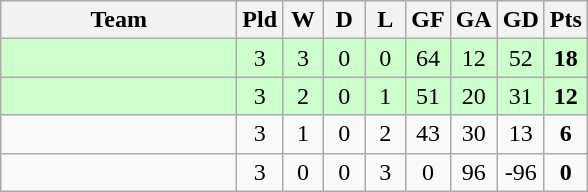<table class="wikitable" style="text-align:center;">
<tr>
<th width=150>Team</th>
<th width=20>Pld</th>
<th width=20>W</th>
<th width=20>D</th>
<th width=20>L</th>
<th width=20>GF</th>
<th width=20>GA</th>
<th width=20>GD</th>
<th width=20>Pts</th>
</tr>
<tr bgcolor=ccffcc>
<td align="left"></td>
<td>3</td>
<td>3</td>
<td>0</td>
<td>0</td>
<td>64</td>
<td>12</td>
<td>52</td>
<td><strong>18</strong></td>
</tr>
<tr bgcolor=ccffcc>
<td align="left"></td>
<td>3</td>
<td>2</td>
<td>0</td>
<td>1</td>
<td>51</td>
<td>20</td>
<td>31</td>
<td><strong>12</strong></td>
</tr>
<tr>
<td align="left"></td>
<td>3</td>
<td>1</td>
<td>0</td>
<td>2</td>
<td>43</td>
<td>30</td>
<td>13</td>
<td><strong>6</strong></td>
</tr>
<tr>
<td align="left"></td>
<td>3</td>
<td>0</td>
<td>0</td>
<td>3</td>
<td>0</td>
<td>96</td>
<td>-96</td>
<td><strong>0</strong></td>
</tr>
</table>
